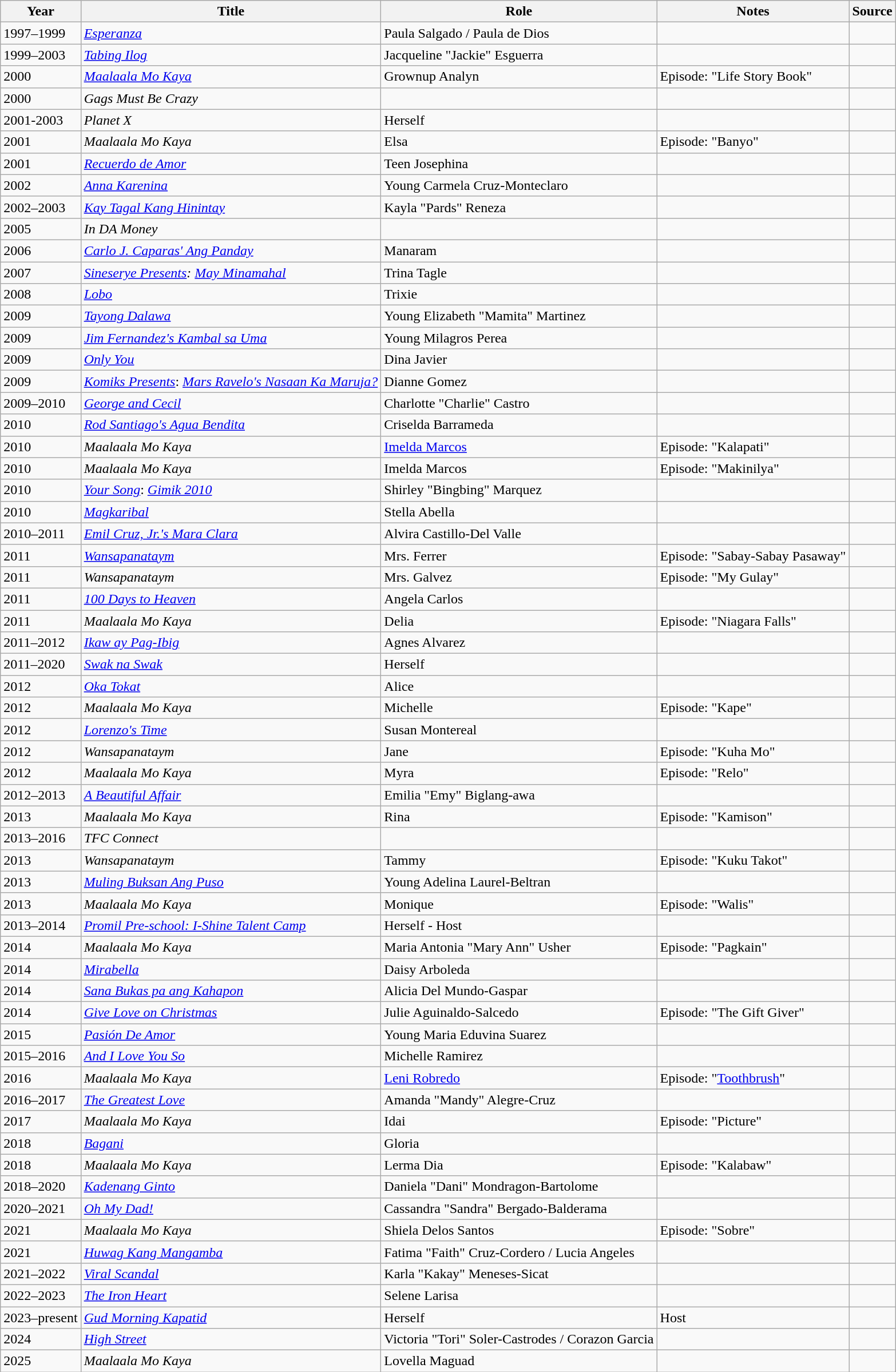<table class="wikitable sortable">
<tr>
<th>Year</th>
<th>Title</th>
<th>Role</th>
<th class="unsortable">Notes</th>
<th>Source</th>
</tr>
<tr>
<td>1997–1999</td>
<td><em><a href='#'>Esperanza</a></em></td>
<td>Paula Salgado / Paula de Dios</td>
<td></td>
<td></td>
</tr>
<tr>
<td>1999–2003</td>
<td><em><a href='#'>Tabing Ilog</a></em></td>
<td>Jacqueline "Jackie" Esguerra</td>
<td></td>
<td></td>
</tr>
<tr>
<td>2000</td>
<td><em><a href='#'>Maalaala Mo Kaya</a></em></td>
<td>Grownup Analyn</td>
<td>Episode: "Life Story Book"</td>
<td></td>
</tr>
<tr>
<td>2000</td>
<td><em>Gags Must Be Crazy</em></td>
<td></td>
<td></td>
<td></td>
</tr>
<tr>
<td>2001-2003</td>
<td><em>Planet X</em></td>
<td>Herself</td>
<td></td>
<td></td>
</tr>
<tr>
<td>2001</td>
<td><em>Maalaala Mo Kaya</em></td>
<td>Elsa</td>
<td>Episode: "Banyo"</td>
<td></td>
</tr>
<tr>
<td>2001</td>
<td><em><a href='#'>Recuerdo de Amor</a></em></td>
<td>Teen Josephina</td>
<td></td>
<td></td>
</tr>
<tr>
<td>2002</td>
<td><em><a href='#'>Anna Karenina</a></em></td>
<td>Young Carmela Cruz-Monteclaro</td>
<td></td>
<td></td>
</tr>
<tr>
<td>2002–2003</td>
<td><em><a href='#'>Kay Tagal Kang Hinintay</a></em></td>
<td>Kayla "Pards" Reneza</td>
<td></td>
<td></td>
</tr>
<tr>
<td>2005</td>
<td><em>In DA Money</em></td>
<td></td>
<td></td>
<td></td>
</tr>
<tr>
<td>2006</td>
<td><em><a href='#'>Carlo J. Caparas' Ang Panday</a></em></td>
<td>Manaram</td>
<td></td>
<td></td>
</tr>
<tr>
<td>2007</td>
<td><em><a href='#'>Sineserye Presents</a>: <a href='#'>May Minamahal</a></em></td>
<td>Trina Tagle</td>
<td></td>
<td></td>
</tr>
<tr>
<td>2008</td>
<td><em><a href='#'>Lobo</a></em></td>
<td>Trixie</td>
<td></td>
<td></td>
</tr>
<tr>
<td>2009</td>
<td><em><a href='#'>Tayong Dalawa</a></em></td>
<td>Young Elizabeth "Mamita" Martinez</td>
<td></td>
<td></td>
</tr>
<tr>
<td>2009</td>
<td><em><a href='#'>Jim Fernandez's Kambal sa Uma</a></em></td>
<td>Young Milagros Perea</td>
<td></td>
<td></td>
</tr>
<tr>
<td>2009</td>
<td><em><a href='#'>Only You</a></em></td>
<td>Dina Javier</td>
<td></td>
<td></td>
</tr>
<tr>
<td>2009</td>
<td><em><a href='#'>Komiks Presents</a></em>: <em><a href='#'>Mars Ravelo's Nasaan Ka Maruja?</a></em></td>
<td>Dianne Gomez</td>
<td></td>
<td></td>
</tr>
<tr>
<td>2009–2010</td>
<td><em><a href='#'>George and Cecil</a></em></td>
<td>Charlotte "Charlie" Castro</td>
<td></td>
<td></td>
</tr>
<tr>
<td>2010</td>
<td><em><a href='#'>Rod Santiago's Agua Bendita</a></em></td>
<td>Criselda Barrameda</td>
<td></td>
<td></td>
</tr>
<tr>
<td>2010</td>
<td><em>Maalaala Mo Kaya</em></td>
<td><a href='#'>Imelda Marcos</a></td>
<td>Episode: "Kalapati"</td>
<td></td>
</tr>
<tr>
<td>2010</td>
<td><em>Maalaala Mo Kaya</em></td>
<td>Imelda Marcos</td>
<td>Episode: "Makinilya"</td>
<td></td>
</tr>
<tr>
<td>2010</td>
<td><em><a href='#'>Your Song</a></em>: <em><a href='#'>Gimik 2010</a></em></td>
<td>Shirley "Bingbing" Marquez</td>
<td></td>
<td></td>
</tr>
<tr>
<td>2010</td>
<td><em><a href='#'>Magkaribal</a></em></td>
<td>Stella Abella</td>
<td></td>
<td></td>
</tr>
<tr>
<td>2010–2011</td>
<td><em><a href='#'>Emil Cruz, Jr.'s Mara Clara</a></em></td>
<td>Alvira Castillo-Del Valle</td>
<td></td>
<td></td>
</tr>
<tr>
<td>2011</td>
<td><em><a href='#'>Wansapanataym</a></em></td>
<td>Mrs. Ferrer</td>
<td>Episode: "Sabay-Sabay Pasaway"</td>
<td></td>
</tr>
<tr>
<td>2011</td>
<td><em>Wansapanataym</em></td>
<td>Mrs. Galvez</td>
<td>Episode: "My Gulay"</td>
<td></td>
</tr>
<tr>
<td>2011</td>
<td><em><a href='#'>100 Days to Heaven</a></em></td>
<td>Angela Carlos</td>
<td></td>
<td></td>
</tr>
<tr>
<td>2011</td>
<td><em>Maalaala Mo Kaya</em></td>
<td>Delia</td>
<td>Episode: "Niagara Falls"</td>
<td></td>
</tr>
<tr>
<td>2011–2012</td>
<td><em><a href='#'>Ikaw ay Pag-Ibig</a></em></td>
<td>Agnes Alvarez</td>
<td></td>
<td></td>
</tr>
<tr>
<td>2011–2020</td>
<td><em><a href='#'>Swak na Swak</a></em></td>
<td>Herself</td>
<td></td>
<td></td>
</tr>
<tr>
<td>2012</td>
<td><em><a href='#'>Oka Tokat</a></em></td>
<td>Alice</td>
<td></td>
<td></td>
</tr>
<tr>
<td>2012</td>
<td><em>Maalaala Mo Kaya</em></td>
<td>Michelle</td>
<td>Episode: "Kape"</td>
<td></td>
</tr>
<tr>
<td>2012</td>
<td><em><a href='#'>Lorenzo's Time</a></em></td>
<td>Susan Montereal</td>
<td></td>
<td></td>
</tr>
<tr>
<td>2012</td>
<td><em>Wansapanataym</em></td>
<td>Jane</td>
<td>Episode: "Kuha Mo"</td>
<td></td>
</tr>
<tr>
<td>2012</td>
<td><em>Maalaala Mo Kaya</em></td>
<td>Myra</td>
<td>Episode: "Relo"</td>
<td></td>
</tr>
<tr>
<td>2012–2013</td>
<td><em><a href='#'>A Beautiful Affair</a></em></td>
<td>Emilia "Emy" Biglang-awa</td>
<td></td>
<td></td>
</tr>
<tr>
<td>2013</td>
<td><em>Maalaala Mo Kaya</em></td>
<td>Rina</td>
<td>Episode: "Kamison"</td>
<td></td>
</tr>
<tr>
<td>2013–2016</td>
<td><em>TFC Connect</em></td>
<td></td>
<td></td>
<td></td>
</tr>
<tr>
<td>2013</td>
<td><em>Wansapanataym</em></td>
<td>Tammy</td>
<td>Episode: "Kuku Takot"</td>
<td></td>
</tr>
<tr>
<td>2013</td>
<td><em><a href='#'>Muling Buksan Ang Puso</a></em></td>
<td>Young Adelina Laurel-Beltran</td>
<td></td>
<td></td>
</tr>
<tr>
<td>2013</td>
<td><em>Maalaala Mo Kaya</em></td>
<td>Monique</td>
<td>Episode: "Walis"</td>
<td></td>
</tr>
<tr>
<td>2013–2014</td>
<td><em><a href='#'>Promil Pre-school: I-Shine Talent Camp</a></em></td>
<td>Herself - Host</td>
<td></td>
<td></td>
</tr>
<tr>
<td>2014</td>
<td><em>Maalaala Mo Kaya</em></td>
<td>Maria Antonia "Mary Ann" Usher</td>
<td>Episode: "Pagkain"</td>
<td></td>
</tr>
<tr>
<td>2014</td>
<td><em><a href='#'>Mirabella</a></em></td>
<td>Daisy Arboleda</td>
<td></td>
<td></td>
</tr>
<tr>
<td>2014</td>
<td><em><a href='#'>Sana Bukas pa ang Kahapon</a></em></td>
<td>Alicia Del Mundo-Gaspar</td>
<td></td>
<td></td>
</tr>
<tr>
<td>2014</td>
<td><em><a href='#'>Give Love on Christmas</a></em></td>
<td>Julie Aguinaldo-Salcedo</td>
<td>Episode: "The Gift Giver"</td>
<td></td>
</tr>
<tr>
<td>2015</td>
<td><em><a href='#'>Pasión De Amor</a></em></td>
<td>Young Maria Eduvina Suarez</td>
<td></td>
<td></td>
</tr>
<tr>
<td>2015–2016</td>
<td><em><a href='#'>And I Love You So</a></em></td>
<td>Michelle Ramirez</td>
<td></td>
<td></td>
</tr>
<tr>
<td>2016</td>
<td><em>Maalaala Mo Kaya</em></td>
<td><a href='#'>Leni Robredo</a></td>
<td>Episode: "<a href='#'>Toothbrush</a>"</td>
<td></td>
</tr>
<tr>
<td>2016–2017</td>
<td><em><a href='#'>The Greatest Love</a></em></td>
<td>Amanda "Mandy" Alegre-Cruz</td>
<td></td>
<td></td>
</tr>
<tr>
<td>2017</td>
<td><em>Maalaala Mo Kaya</em></td>
<td>Idai</td>
<td>Episode: "Picture"</td>
<td></td>
</tr>
<tr>
<td>2018</td>
<td><em><a href='#'>Bagani</a></em></td>
<td>Gloria</td>
<td></td>
<td></td>
</tr>
<tr>
<td>2018</td>
<td><em>Maalaala Mo Kaya</em></td>
<td>Lerma Dia</td>
<td>Episode: "Kalabaw"</td>
<td></td>
</tr>
<tr>
<td>2018–2020</td>
<td><em><a href='#'>Kadenang Ginto</a></em></td>
<td>Daniela "Dani" Mondragon-Bartolome</td>
<td></td>
<td></td>
</tr>
<tr>
<td>2020–2021</td>
<td><em><a href='#'>Oh My Dad!</a></em></td>
<td>Cassandra "Sandra" Bergado-Balderama</td>
<td></td>
<td></td>
</tr>
<tr>
<td>2021</td>
<td><em>Maalaala Mo Kaya</em></td>
<td>Shiela Delos Santos</td>
<td>Episode: "Sobre"</td>
<td></td>
</tr>
<tr>
<td>2021</td>
<td><em><a href='#'>Huwag Kang Mangamba</a></em></td>
<td>Fatima "Faith" Cruz-Cordero / Lucia Angeles</td>
<td></td>
<td></td>
</tr>
<tr>
<td>2021–2022</td>
<td><em><a href='#'>Viral Scandal</a></em></td>
<td>Karla "Kakay" Meneses-Sicat</td>
<td></td>
<td></td>
</tr>
<tr>
<td>2022–2023</td>
<td><em><a href='#'>The Iron Heart</a></em></td>
<td>Selene Larisa</td>
<td></td>
<td></td>
</tr>
<tr>
<td>2023–present</td>
<td><em><a href='#'>Gud Morning Kapatid</a></em></td>
<td>Herself</td>
<td>Host</td>
<td></td>
</tr>
<tr>
<td>2024</td>
<td><em><a href='#'>High Street</a></em></td>
<td>Victoria "Tori" Soler-Castrodes / Corazon Garcia</td>
<td></td>
<td></td>
</tr>
<tr>
<td>2025</td>
<td><em>Maalaala Mo Kaya</em></td>
<td>Lovella Maguad</td>
<td></td>
<td></td>
</tr>
</table>
